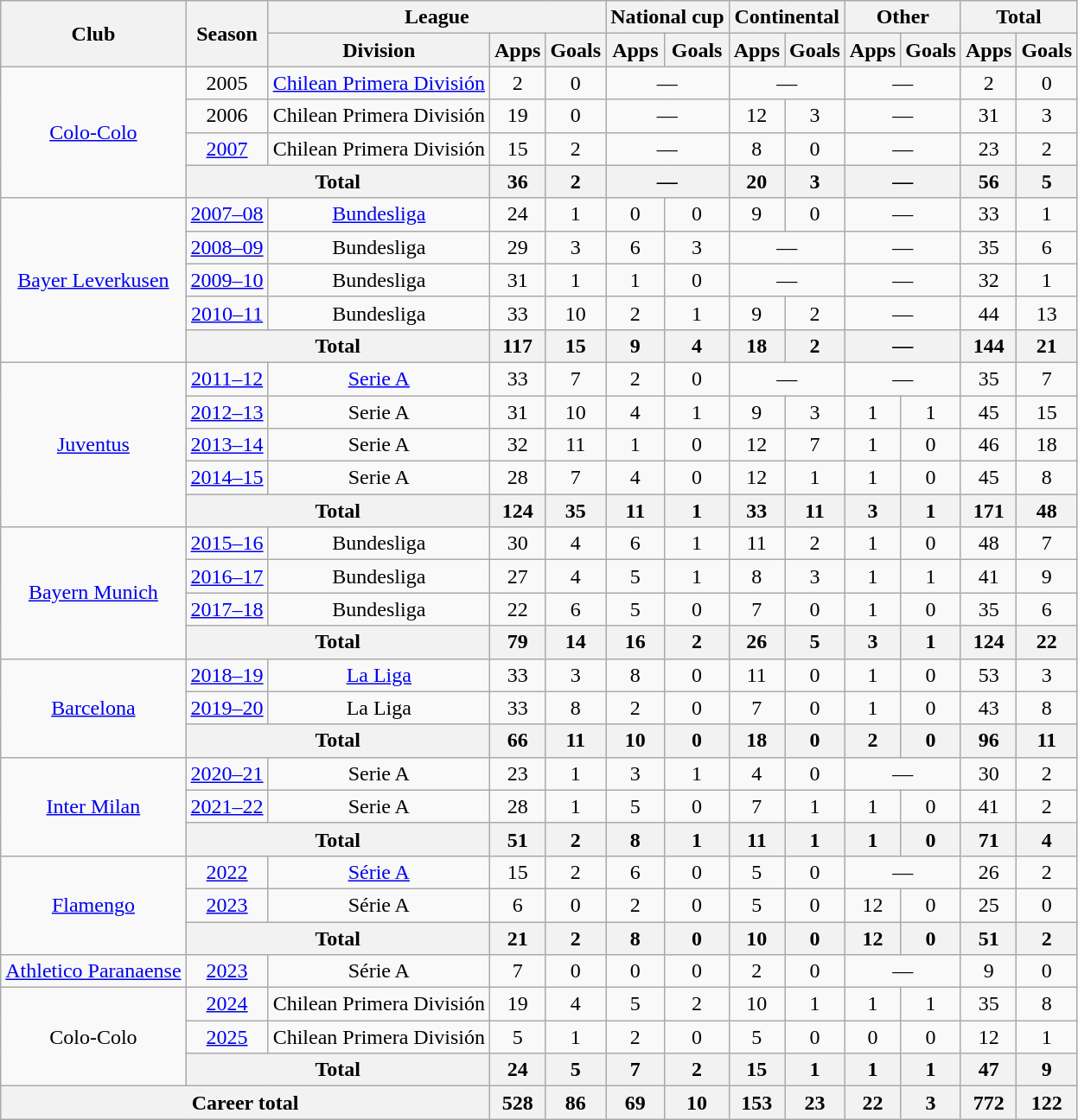<table class="wikitable" style="text-align:center">
<tr>
<th rowspan="2">Club</th>
<th rowspan="2">Season</th>
<th colspan="3">League</th>
<th colspan="2">National cup</th>
<th colspan="2">Continental</th>
<th colspan="2">Other</th>
<th colspan="2">Total</th>
</tr>
<tr>
<th>Division</th>
<th>Apps</th>
<th>Goals</th>
<th>Apps</th>
<th>Goals</th>
<th>Apps</th>
<th>Goals</th>
<th>Apps</th>
<th>Goals</th>
<th>Apps</th>
<th>Goals</th>
</tr>
<tr>
<td rowspan="4"><a href='#'>Colo-Colo</a></td>
<td>2005</td>
<td><a href='#'>Chilean Primera División</a></td>
<td>2</td>
<td>0</td>
<td colspan="2">—</td>
<td colspan="2">—</td>
<td colspan="2">—</td>
<td>2</td>
<td>0</td>
</tr>
<tr>
<td>2006</td>
<td>Chilean Primera División</td>
<td>19</td>
<td>0</td>
<td colspan="2">—</td>
<td>12</td>
<td>3</td>
<td colspan="2">—</td>
<td>31</td>
<td>3</td>
</tr>
<tr>
<td><a href='#'>2007</a></td>
<td>Chilean Primera División</td>
<td>15</td>
<td>2</td>
<td colspan="2">—</td>
<td>8</td>
<td>0</td>
<td colspan="2">—</td>
<td>23</td>
<td>2</td>
</tr>
<tr>
<th colspan="2">Total</th>
<th>36</th>
<th>2</th>
<th colspan="2">—</th>
<th>20</th>
<th>3</th>
<th colspan="2">—</th>
<th>56</th>
<th>5</th>
</tr>
<tr>
<td rowspan="5"><a href='#'>Bayer Leverkusen</a></td>
<td><a href='#'>2007–08</a></td>
<td><a href='#'>Bundesliga</a></td>
<td>24</td>
<td>1</td>
<td>0</td>
<td>0</td>
<td>9</td>
<td>0</td>
<td colspan="2">—</td>
<td>33</td>
<td>1</td>
</tr>
<tr>
<td><a href='#'>2008–09</a></td>
<td>Bundesliga</td>
<td>29</td>
<td>3</td>
<td>6</td>
<td>3</td>
<td colspan="2">—</td>
<td colspan="2">—</td>
<td>35</td>
<td>6</td>
</tr>
<tr>
<td><a href='#'>2009–10</a></td>
<td>Bundesliga</td>
<td>31</td>
<td>1</td>
<td>1</td>
<td>0</td>
<td colspan="2">—</td>
<td colspan="2">—</td>
<td>32</td>
<td>1</td>
</tr>
<tr>
<td><a href='#'>2010–11</a></td>
<td>Bundesliga</td>
<td>33</td>
<td>10</td>
<td>2</td>
<td>1</td>
<td>9</td>
<td>2</td>
<td colspan="2">—</td>
<td>44</td>
<td>13</td>
</tr>
<tr>
<th colspan="2">Total</th>
<th>117</th>
<th>15</th>
<th>9</th>
<th>4</th>
<th>18</th>
<th>2</th>
<th colspan="2">—</th>
<th>144</th>
<th>21</th>
</tr>
<tr>
<td rowspan="5"><a href='#'>Juventus</a></td>
<td><a href='#'>2011–12</a></td>
<td><a href='#'>Serie A</a></td>
<td>33</td>
<td>7</td>
<td>2</td>
<td>0</td>
<td colspan="2">—</td>
<td colspan="2">—</td>
<td>35</td>
<td>7</td>
</tr>
<tr>
<td><a href='#'>2012–13</a></td>
<td>Serie A</td>
<td>31</td>
<td>10</td>
<td>4</td>
<td>1</td>
<td>9</td>
<td>3</td>
<td>1</td>
<td>1</td>
<td>45</td>
<td>15</td>
</tr>
<tr>
<td><a href='#'>2013–14</a></td>
<td>Serie A</td>
<td>32</td>
<td>11</td>
<td>1</td>
<td>0</td>
<td>12</td>
<td>7</td>
<td>1</td>
<td>0</td>
<td>46</td>
<td>18</td>
</tr>
<tr>
<td><a href='#'>2014–15</a></td>
<td>Serie A</td>
<td>28</td>
<td>7</td>
<td>4</td>
<td>0</td>
<td>12</td>
<td>1</td>
<td>1</td>
<td>0</td>
<td>45</td>
<td>8</td>
</tr>
<tr>
<th colspan="2">Total</th>
<th>124</th>
<th>35</th>
<th>11</th>
<th>1</th>
<th>33</th>
<th>11</th>
<th>3</th>
<th>1</th>
<th>171</th>
<th>48</th>
</tr>
<tr>
<td rowspan="4"><a href='#'>Bayern Munich</a></td>
<td><a href='#'>2015–16</a></td>
<td>Bundesliga</td>
<td>30</td>
<td>4</td>
<td>6</td>
<td>1</td>
<td>11</td>
<td>2</td>
<td>1</td>
<td>0</td>
<td>48</td>
<td>7</td>
</tr>
<tr>
<td><a href='#'>2016–17</a></td>
<td>Bundesliga</td>
<td>27</td>
<td>4</td>
<td>5</td>
<td>1</td>
<td>8</td>
<td>3</td>
<td>1</td>
<td>1</td>
<td>41</td>
<td>9</td>
</tr>
<tr>
<td><a href='#'>2017–18</a></td>
<td>Bundesliga</td>
<td>22</td>
<td>6</td>
<td>5</td>
<td>0</td>
<td>7</td>
<td>0</td>
<td>1</td>
<td>0</td>
<td>35</td>
<td>6</td>
</tr>
<tr>
<th colspan="2">Total</th>
<th>79</th>
<th>14</th>
<th>16</th>
<th>2</th>
<th>26</th>
<th>5</th>
<th>3</th>
<th>1</th>
<th>124</th>
<th>22</th>
</tr>
<tr>
<td rowspan="3"><a href='#'>Barcelona</a></td>
<td><a href='#'>2018–19</a></td>
<td><a href='#'>La Liga</a></td>
<td>33</td>
<td>3</td>
<td>8</td>
<td>0</td>
<td>11</td>
<td>0</td>
<td>1</td>
<td>0</td>
<td>53</td>
<td>3</td>
</tr>
<tr>
<td><a href='#'>2019–20</a></td>
<td>La Liga</td>
<td>33</td>
<td>8</td>
<td>2</td>
<td>0</td>
<td>7</td>
<td>0</td>
<td>1</td>
<td>0</td>
<td>43</td>
<td>8</td>
</tr>
<tr>
<th colspan="2">Total</th>
<th>66</th>
<th>11</th>
<th>10</th>
<th>0</th>
<th>18</th>
<th>0</th>
<th>2</th>
<th>0</th>
<th>96</th>
<th>11</th>
</tr>
<tr>
<td rowspan="3"><a href='#'>Inter Milan</a></td>
<td><a href='#'>2020–21</a></td>
<td>Serie A</td>
<td>23</td>
<td>1</td>
<td>3</td>
<td>1</td>
<td>4</td>
<td>0</td>
<td colspan="2">—</td>
<td>30</td>
<td>2</td>
</tr>
<tr>
<td><a href='#'>2021–22</a></td>
<td>Serie A</td>
<td>28</td>
<td>1</td>
<td>5</td>
<td>0</td>
<td>7</td>
<td>1</td>
<td>1</td>
<td>0</td>
<td>41</td>
<td>2</td>
</tr>
<tr>
<th colspan="2">Total</th>
<th>51</th>
<th>2</th>
<th>8</th>
<th>1</th>
<th>11</th>
<th>1</th>
<th>1</th>
<th>0</th>
<th>71</th>
<th>4</th>
</tr>
<tr>
<td rowspan="3"><a href='#'>Flamengo</a></td>
<td><a href='#'>2022</a></td>
<td><a href='#'>Série A</a></td>
<td>15</td>
<td>2</td>
<td>6</td>
<td>0</td>
<td>5</td>
<td>0</td>
<td colspan="2">—</td>
<td>26</td>
<td>2</td>
</tr>
<tr>
<td><a href='#'>2023</a></td>
<td>Série A</td>
<td>6</td>
<td>0</td>
<td>2</td>
<td>0</td>
<td>5</td>
<td>0</td>
<td>12</td>
<td>0</td>
<td>25</td>
<td>0</td>
</tr>
<tr>
<th colspan="2">Total</th>
<th>21</th>
<th>2</th>
<th>8</th>
<th>0</th>
<th>10</th>
<th>0</th>
<th>12</th>
<th>0</th>
<th>51</th>
<th>2</th>
</tr>
<tr>
<td><a href='#'>Athletico Paranaense</a></td>
<td><a href='#'>2023</a></td>
<td>Série A</td>
<td>7</td>
<td>0</td>
<td>0</td>
<td>0</td>
<td>2</td>
<td>0</td>
<td colspan="2">—</td>
<td>9</td>
<td>0</td>
</tr>
<tr>
<td rowspan="3">Colo-Colo</td>
<td><a href='#'>2024</a></td>
<td>Chilean Primera División</td>
<td>19</td>
<td>4</td>
<td>5</td>
<td>2</td>
<td>10</td>
<td>1</td>
<td>1</td>
<td>1</td>
<td>35</td>
<td>8</td>
</tr>
<tr>
<td><a href='#'>2025</a></td>
<td>Chilean Primera División</td>
<td>5</td>
<td>1</td>
<td>2</td>
<td>0</td>
<td>5</td>
<td>0</td>
<td>0</td>
<td>0</td>
<td>12</td>
<td>1</td>
</tr>
<tr>
<th colspan="2">Total</th>
<th>24</th>
<th>5</th>
<th>7</th>
<th>2</th>
<th>15</th>
<th>1</th>
<th>1</th>
<th>1</th>
<th>47</th>
<th>9</th>
</tr>
<tr>
<th colspan="3">Career total</th>
<th>528</th>
<th>86</th>
<th>69</th>
<th>10</th>
<th>153</th>
<th>23</th>
<th>22</th>
<th>3</th>
<th>772</th>
<th>122</th>
</tr>
</table>
